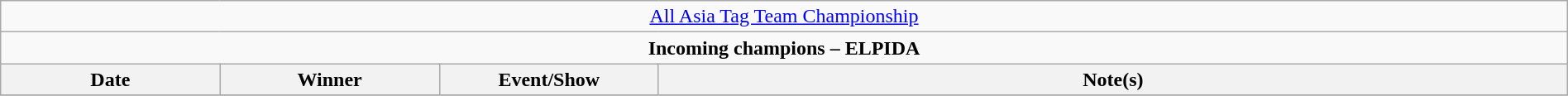<table class="wikitable" style="text-align:center; width:100%;">
<tr>
<td colspan="4" style="text-align: center;"><a href='#'>All Asia Tag Team Championship</a></td>
</tr>
<tr>
<td colspan="4" style="text-align: center;"><strong>Incoming champions – ELPIDA </strong></td>
</tr>
<tr>
<th width="14%">Date</th>
<th width="14%">Winner</th>
<th width="14%">Event/Show</th>
<th width="58%">Note(s)</th>
</tr>
<tr>
</tr>
</table>
